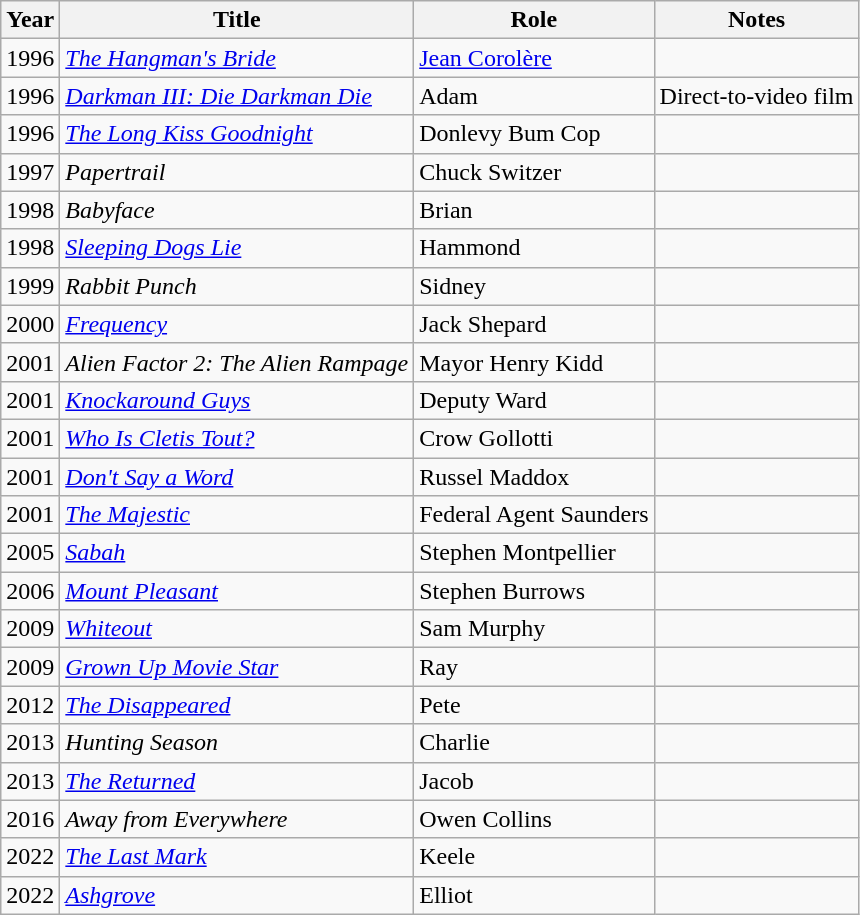<table class="wikitable sortable">
<tr>
<th>Year</th>
<th>Title</th>
<th>Role</th>
<th class="unsortable">Notes</th>
</tr>
<tr>
<td>1996</td>
<td data-sort-value="Hangman's Bride, The"><em><a href='#'>The Hangman's Bride</a></em></td>
<td><a href='#'>Jean Corolère</a></td>
<td></td>
</tr>
<tr>
<td>1996</td>
<td><em><a href='#'>Darkman III: Die Darkman Die</a></em></td>
<td>Adam</td>
<td>Direct-to-video film</td>
</tr>
<tr>
<td>1996</td>
<td data-sort-value="Long Kiss Goodnight, The"><em><a href='#'>The Long Kiss Goodnight</a></em></td>
<td>Donlevy Bum Cop</td>
<td></td>
</tr>
<tr>
<td>1997</td>
<td><em>Papertrail</em></td>
<td>Chuck Switzer</td>
<td></td>
</tr>
<tr>
<td>1998</td>
<td><em>Babyface</em></td>
<td>Brian</td>
<td></td>
</tr>
<tr>
<td>1998</td>
<td><em><a href='#'>Sleeping Dogs Lie</a></em></td>
<td>Hammond</td>
<td></td>
</tr>
<tr>
<td>1999</td>
<td><em>Rabbit Punch</em></td>
<td>Sidney</td>
<td></td>
</tr>
<tr>
<td>2000</td>
<td><em><a href='#'>Frequency</a></em></td>
<td>Jack Shepard</td>
<td></td>
</tr>
<tr>
<td>2001</td>
<td><em>Alien Factor 2: The Alien Rampage</em></td>
<td>Mayor Henry Kidd</td>
<td></td>
</tr>
<tr>
<td>2001</td>
<td><em><a href='#'>Knockaround Guys</a></em></td>
<td>Deputy Ward</td>
<td></td>
</tr>
<tr>
<td>2001</td>
<td><em><a href='#'>Who Is Cletis Tout?</a></em></td>
<td>Crow Gollotti</td>
<td></td>
</tr>
<tr>
<td>2001</td>
<td><em><a href='#'>Don't Say a Word</a></em></td>
<td>Russel Maddox</td>
<td></td>
</tr>
<tr>
<td>2001</td>
<td data-sort-value="Majestic, The"><em><a href='#'>The Majestic</a></em></td>
<td>Federal Agent Saunders</td>
<td></td>
</tr>
<tr>
<td>2005</td>
<td><em><a href='#'>Sabah</a></em></td>
<td>Stephen Montpellier</td>
<td></td>
</tr>
<tr>
<td>2006</td>
<td><em><a href='#'>Mount Pleasant</a></em></td>
<td>Stephen Burrows</td>
<td></td>
</tr>
<tr>
<td>2009</td>
<td><em><a href='#'>Whiteout</a></em></td>
<td>Sam Murphy</td>
<td></td>
</tr>
<tr>
<td>2009</td>
<td><em><a href='#'>Grown Up Movie Star</a></em></td>
<td>Ray</td>
<td></td>
</tr>
<tr>
<td>2012</td>
<td data-sort-value="Disappeared, The"><em><a href='#'>The Disappeared</a></em></td>
<td>Pete</td>
<td></td>
</tr>
<tr>
<td>2013</td>
<td><em>Hunting Season</em></td>
<td>Charlie</td>
<td></td>
</tr>
<tr>
<td>2013</td>
<td data-sort-value="Returned, The"><em><a href='#'>The Returned</a></em></td>
<td>Jacob</td>
<td></td>
</tr>
<tr>
<td>2016</td>
<td><em>Away from Everywhere</em></td>
<td>Owen Collins</td>
<td></td>
</tr>
<tr>
<td>2022</td>
<td data-sort-value="Last Mark, The"><em><a href='#'>The Last Mark</a></em></td>
<td>Keele</td>
<td></td>
</tr>
<tr>
<td>2022</td>
<td><em><a href='#'>Ashgrove</a></em></td>
<td>Elliot</td>
<td></td>
</tr>
</table>
